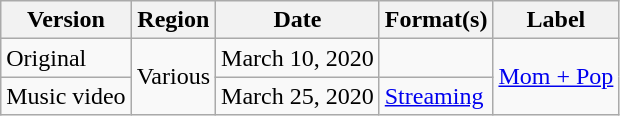<table class="wikitable plainrowheaders">
<tr>
<th scope="col">Version</th>
<th scope="col">Region</th>
<th scope="col">Date</th>
<th scope="col">Format(s)</th>
<th scope="col">Label</th>
</tr>
<tr>
<td scope="row">Original</td>
<td rowspan="2">Various</td>
<td>March 10, 2020</td>
<td></td>
<td rowspan="2"><a href='#'>Mom + Pop</a></td>
</tr>
<tr>
<td scope="row">Music video</td>
<td>March 25, 2020</td>
<td><a href='#'>Streaming</a></td>
</tr>
</table>
